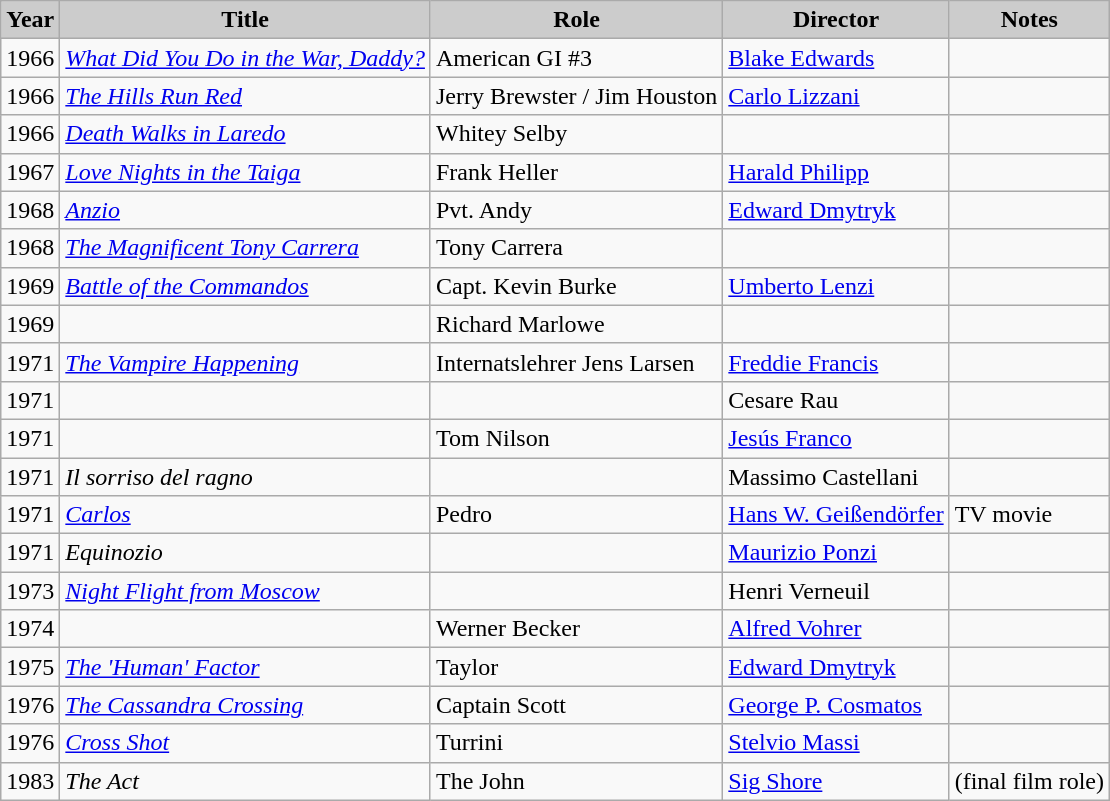<table class="wikitable">
<tr>
<th style="background: #CCCCCC;">Year</th>
<th style="background: #CCCCCC;">Title</th>
<th style="background: #CCCCCC;">Role</th>
<th style="background: #CCCCCC;">Director</th>
<th style="background: #CCCCCC;">Notes</th>
</tr>
<tr>
<td>1966</td>
<td><em><a href='#'>What Did You Do in the War, Daddy?</a></em></td>
<td>American GI #3</td>
<td><a href='#'>Blake Edwards</a></td>
<td></td>
</tr>
<tr>
<td>1966</td>
<td><em><a href='#'>The Hills Run Red</a></em></td>
<td>Jerry Brewster / Jim Houston</td>
<td><a href='#'>Carlo Lizzani</a></td>
<td></td>
</tr>
<tr>
<td>1966</td>
<td><em><a href='#'>Death Walks in Laredo</a></em></td>
<td>Whitey Selby</td>
<td></td>
<td></td>
</tr>
<tr>
<td>1967</td>
<td><em><a href='#'>Love Nights in the Taiga</a></em></td>
<td>Frank Heller</td>
<td><a href='#'>Harald Philipp</a></td>
<td></td>
</tr>
<tr>
<td>1968</td>
<td><em><a href='#'>Anzio</a></em></td>
<td>Pvt. Andy</td>
<td><a href='#'>Edward Dmytryk</a></td>
<td></td>
</tr>
<tr>
<td>1968</td>
<td><em><a href='#'>The Magnificent Tony Carrera</a></em></td>
<td>Tony Carrera</td>
<td></td>
<td></td>
</tr>
<tr>
<td>1969</td>
<td><em><a href='#'>Battle of the Commandos</a></em></td>
<td>Capt. Kevin Burke</td>
<td><a href='#'>Umberto Lenzi</a></td>
<td></td>
</tr>
<tr>
<td>1969</td>
<td><em></em></td>
<td>Richard Marlowe</td>
<td></td>
<td></td>
</tr>
<tr>
<td>1971</td>
<td><em><a href='#'>The Vampire Happening</a></em></td>
<td>Internatslehrer Jens Larsen</td>
<td><a href='#'>Freddie Francis</a></td>
<td></td>
</tr>
<tr>
<td>1971</td>
<td><em></em></td>
<td></td>
<td>Cesare Rau</td>
<td></td>
</tr>
<tr>
<td>1971</td>
<td><em></em></td>
<td>Tom Nilson</td>
<td><a href='#'>Jesús Franco</a></td>
<td></td>
</tr>
<tr>
<td>1971</td>
<td><em>Il sorriso del ragno</em></td>
<td></td>
<td>Massimo Castellani</td>
<td></td>
</tr>
<tr>
<td>1971</td>
<td><em><a href='#'>Carlos</a></em></td>
<td>Pedro</td>
<td><a href='#'>Hans W. Geißendörfer</a></td>
<td>TV movie</td>
</tr>
<tr>
<td>1971</td>
<td><em>Equinozio</em></td>
<td></td>
<td><a href='#'>Maurizio Ponzi</a></td>
<td></td>
</tr>
<tr>
<td>1973</td>
<td><em><a href='#'>Night Flight from Moscow</a></em></td>
<td></td>
<td>Henri Verneuil</td>
<td></td>
</tr>
<tr>
<td>1974</td>
<td><em></em></td>
<td>Werner Becker</td>
<td><a href='#'>Alfred Vohrer</a></td>
<td></td>
</tr>
<tr>
<td>1975</td>
<td><em><a href='#'>The 'Human' Factor</a></em></td>
<td>Taylor</td>
<td><a href='#'>Edward Dmytryk</a></td>
<td></td>
</tr>
<tr>
<td>1976</td>
<td><em><a href='#'>The Cassandra Crossing</a></em></td>
<td>Captain Scott</td>
<td><a href='#'>George P. Cosmatos</a></td>
<td></td>
</tr>
<tr>
<td>1976</td>
<td><em><a href='#'>Cross Shot</a></em></td>
<td>Turrini</td>
<td><a href='#'>Stelvio Massi</a></td>
<td></td>
</tr>
<tr>
<td>1983</td>
<td><em>The Act</em></td>
<td>The John</td>
<td><a href='#'>Sig Shore</a></td>
<td>(final film role)</td>
</tr>
</table>
